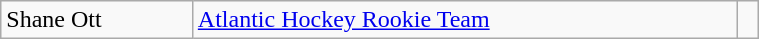<table class="wikitable" width=40%>
<tr>
<td>Shane Ott</td>
<td rowspan=1><a href='#'>Atlantic Hockey Rookie Team</a></td>
<td rowspan=1></td>
</tr>
</table>
